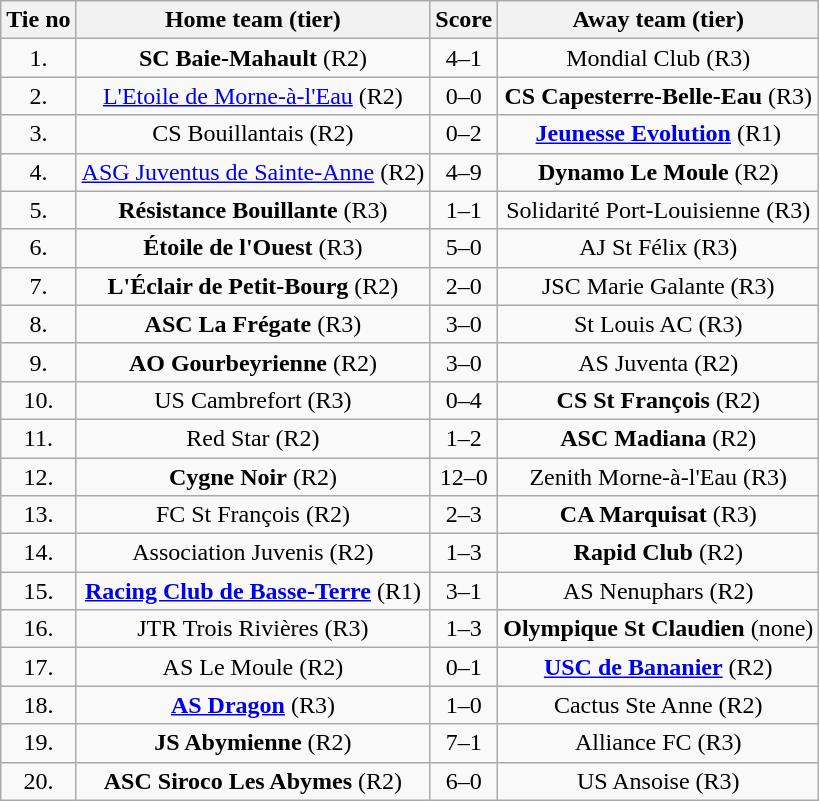<table class="wikitable" style="text-align: center">
<tr>
<th>Tie no</th>
<th>Home team (tier)</th>
<th>Score</th>
<th>Away team (tier)</th>
</tr>
<tr>
<td>1.</td>
<td> <strong>SC Baie-Mahault</strong> (R2)</td>
<td>4–1</td>
<td>Mondial Club (R3) </td>
</tr>
<tr>
<td>2.</td>
<td> <a href='#'>L'Etoile de Morne-à-l'Eau</a> (R2)</td>
<td>0–0 </td>
<td><strong>CS Capesterre-Belle-Eau</strong> (R3) </td>
</tr>
<tr>
<td>3.</td>
<td> CS Bouillantais (R2)</td>
<td>0–2</td>
<td><strong><a href='#'>Jeunesse Evolution</a></strong> (R1) </td>
</tr>
<tr>
<td>4.</td>
<td> <a href='#'>ASG Juventus de Sainte-Anne</a> (R2)</td>
<td>4–9</td>
<td><strong>Dynamo Le Moule</strong> (R2) </td>
</tr>
<tr>
<td>5.</td>
<td> <strong>Résistance Bouillante</strong> (R3)</td>
<td>1–1 </td>
<td>Solidarité Port-Louisienne (R3) </td>
</tr>
<tr>
<td>6.</td>
<td> <strong>Étoile de l'Ouest</strong> (R3)</td>
<td>5–0</td>
<td>AJ St Félix (R3) </td>
</tr>
<tr>
<td>7.</td>
<td> <strong>L'Éclair de Petit-Bourg</strong> (R2)</td>
<td>2–0</td>
<td>JSC Marie Galante (R3) </td>
</tr>
<tr>
<td>8.</td>
<td> <strong>ASC La Frégate</strong> (R3)</td>
<td>3–0</td>
<td>St Louis AC (R3) </td>
</tr>
<tr>
<td>9.</td>
<td> <strong>AO Gourbeyrienne</strong> (R2)</td>
<td>3–0</td>
<td>AS Juventa (R2) </td>
</tr>
<tr>
<td>10.</td>
<td> US Cambrefort (R3)</td>
<td>0–4</td>
<td><strong>CS St François</strong> (R2) </td>
</tr>
<tr>
<td>11.</td>
<td> Red Star (R2)</td>
<td>1–2</td>
<td><strong>ASC Madiana</strong> (R2) </td>
</tr>
<tr>
<td>12.</td>
<td> <strong>Cygne Noir</strong> (R2)</td>
<td>12–0</td>
<td>Zenith Morne-à-l'Eau (R3) </td>
</tr>
<tr>
<td>13.</td>
<td> FC St François (R2)</td>
<td>2–3</td>
<td><strong>CA Marquisat</strong> (R3) </td>
</tr>
<tr>
<td>14.</td>
<td> Association Juvenis (R2)</td>
<td>1–3</td>
<td><strong>Rapid Club</strong> (R2) </td>
</tr>
<tr>
<td>15.</td>
<td> <strong><a href='#'>Racing Club de Basse-Terre</a></strong> (R1)</td>
<td>3–1</td>
<td>AS Nenuphars (R2) </td>
</tr>
<tr>
<td>16.</td>
<td> JTR Trois Rivières (R3)</td>
<td>1–3</td>
<td><strong>Olympique St Claudien</strong> (none) </td>
</tr>
<tr>
<td>17.</td>
<td> AS Le Moule (R2)</td>
<td>0–1 </td>
<td><strong><a href='#'>USC de Bananier</a></strong> (R2) </td>
</tr>
<tr>
<td>18.</td>
<td> <strong><a href='#'>AS Dragon</a></strong> (R3)</td>
<td>1–0</td>
<td>Cactus Ste Anne (R2) </td>
</tr>
<tr>
<td>19.</td>
<td> <strong>JS Abymienne</strong> (R2)</td>
<td>7–1</td>
<td>Alliance FC (R3) </td>
</tr>
<tr>
<td>20.</td>
<td> <strong>ASC Siroco Les Abymes</strong> (R2)</td>
<td>6–0</td>
<td>US Ansoise (R3) </td>
</tr>
</table>
